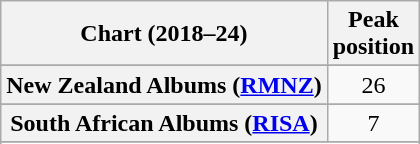<table class="wikitable sortable plainrowheaders" style="text-align:center">
<tr>
<th scope="col">Chart (2018–24)</th>
<th scope="col">Peak<br> position</th>
</tr>
<tr>
</tr>
<tr>
</tr>
<tr>
</tr>
<tr>
</tr>
<tr>
</tr>
<tr>
</tr>
<tr>
</tr>
<tr>
</tr>
<tr>
</tr>
<tr>
<th scope="row">New Zealand Albums (<a href='#'>RMNZ</a>)</th>
<td>26</td>
</tr>
<tr>
</tr>
<tr>
</tr>
<tr>
<th scope="row">South African Albums (<a href='#'>RISA</a>)</th>
<td>7</td>
</tr>
<tr>
</tr>
<tr>
</tr>
<tr>
</tr>
<tr>
</tr>
</table>
